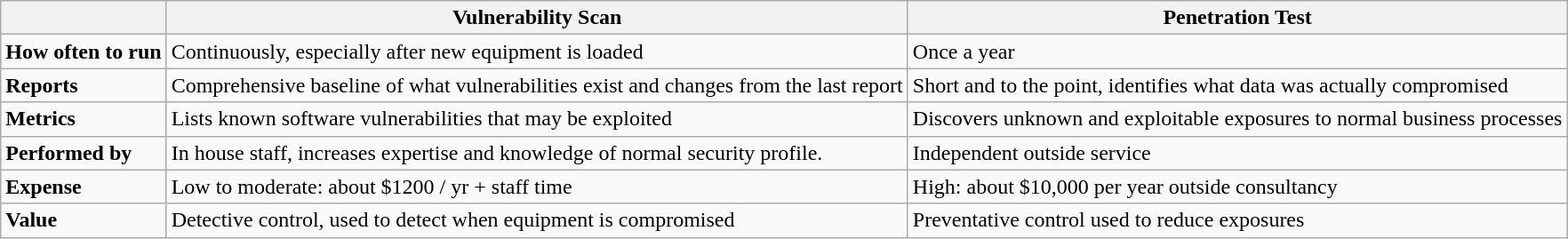<table class="wikitable">
<tr>
<th></th>
<th><strong>Vulnerability Scan</strong></th>
<th><strong>Penetration Test</strong></th>
</tr>
<tr>
<td><strong>How often to run</strong></td>
<td>Continuously, especially after new equipment is loaded</td>
<td>Once a year</td>
</tr>
<tr>
<td><strong>Reports</strong></td>
<td>Comprehensive baseline of what vulnerabilities exist and changes from the last report</td>
<td>Short and to the point, identifies what data was actually compromised</td>
</tr>
<tr>
<td><strong>Metrics</strong></td>
<td>Lists known software vulnerabilities that may be exploited</td>
<td>Discovers unknown and exploitable exposures to normal business processes</td>
</tr>
<tr>
<td><strong>Performed by</strong></td>
<td>In house staff, increases expertise and knowledge of normal security profile.</td>
<td>Independent outside service</td>
</tr>
<tr>
<td><strong>Expense</strong></td>
<td>Low to moderate: about $1200 / yr + staff time</td>
<td>High: about $10,000 per year outside consultancy</td>
</tr>
<tr>
<td><strong>Value</strong></td>
<td>Detective control, used to detect when equipment is compromised</td>
<td>Preventative control used to reduce exposures</td>
</tr>
</table>
